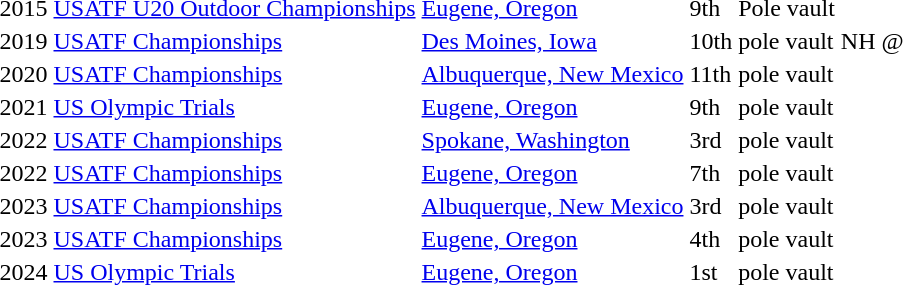<table>
<tr>
<td>2015</td>
<td><a href='#'>USATF U20 Outdoor Championships</a></td>
<td><a href='#'>Eugene, Oregon</a></td>
<td>9th</td>
<td>Pole vault</td>
<td></td>
</tr>
<tr>
<td>2019</td>
<td><a href='#'>USATF Championships</a></td>
<td><a href='#'>Des Moines, Iowa</a></td>
<td>10th</td>
<td>pole vault</td>
<td>NH @ </td>
</tr>
<tr>
<td>2020</td>
<td><a href='#'>USATF Championships</a></td>
<td><a href='#'>Albuquerque, New Mexico</a></td>
<td>11th</td>
<td>pole vault</td>
<td></td>
</tr>
<tr>
<td>2021</td>
<td><a href='#'>US Olympic Trials</a></td>
<td><a href='#'>Eugene, Oregon</a></td>
<td>9th</td>
<td>pole vault</td>
<td></td>
</tr>
<tr>
<td>2022</td>
<td><a href='#'>USATF Championships</a></td>
<td><a href='#'>Spokane, Washington</a></td>
<td>3rd</td>
<td>pole vault</td>
<td></td>
</tr>
<tr>
<td>2022</td>
<td><a href='#'>USATF Championships</a></td>
<td><a href='#'>Eugene, Oregon</a></td>
<td>7th</td>
<td>pole vault</td>
<td></td>
</tr>
<tr>
<td>2023</td>
<td><a href='#'>USATF Championships</a></td>
<td><a href='#'>Albuquerque, New Mexico</a></td>
<td>3rd</td>
<td>pole vault</td>
<td></td>
</tr>
<tr>
<td>2023</td>
<td><a href='#'>USATF Championships</a></td>
<td><a href='#'>Eugene, Oregon</a></td>
<td>4th</td>
<td>pole vault</td>
<td></td>
</tr>
<tr>
<td>2024</td>
<td><a href='#'>US Olympic Trials</a></td>
<td><a href='#'>Eugene, Oregon</a></td>
<td>1st</td>
<td>pole vault</td>
<td></td>
</tr>
</table>
